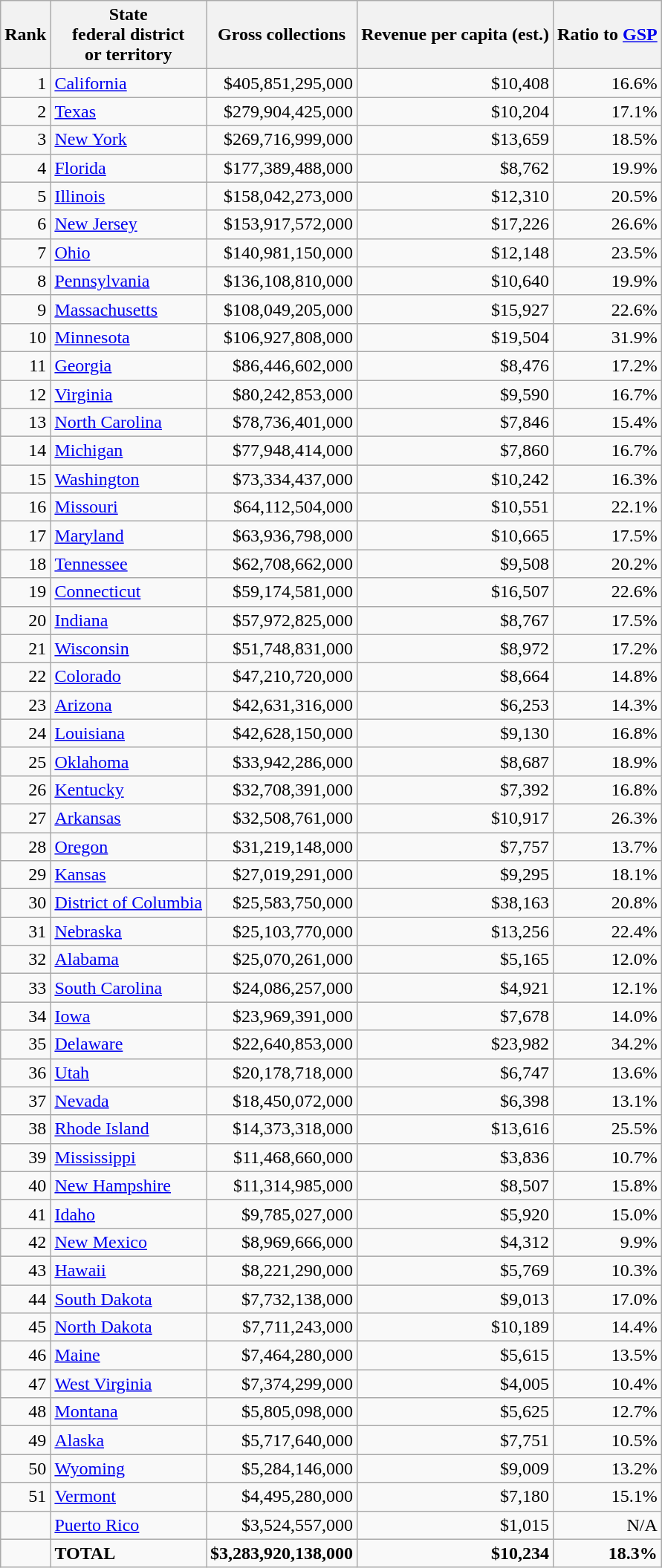<table class="wikitable sortable">
<tr>
<th align=center>Rank</th>
<th align=center>State<br>federal district<br> or territory</th>
<th align=center>Gross collections</th>
<th align=center>Revenue per capita (est.)</th>
<th align=center>Ratio to <a href='#'>GSP</a></th>
</tr>
<tr>
<td align=right>1</td>
<td><a href='#'>California</a></td>
<td align=right>$405,851,295,000</td>
<td align=right>$10,408</td>
<td align=right>16.6%</td>
</tr>
<tr>
<td align=right>2</td>
<td><a href='#'>Texas</a></td>
<td align=right>$279,904,425,000</td>
<td align=right>$10,204</td>
<td align=right>17.1%</td>
</tr>
<tr>
<td align=right>3</td>
<td><a href='#'>New York</a></td>
<td align=right>$269,716,999,000</td>
<td align=right>$13,659</td>
<td align=right>18.5%</td>
</tr>
<tr>
<td align=right>4</td>
<td><a href='#'>Florida</a></td>
<td align=right>$177,389,488,000</td>
<td align=right>$8,762</td>
<td align=right>19.9%</td>
</tr>
<tr>
<td align=right>5</td>
<td><a href='#'>Illinois</a></td>
<td align=right>$158,042,273,000</td>
<td align=right>$12,310</td>
<td align=right>20.5%</td>
</tr>
<tr>
<td align=right>6</td>
<td><a href='#'>New Jersey</a></td>
<td align=right>$153,917,572,000</td>
<td align=right>$17,226</td>
<td align=right>26.6%</td>
</tr>
<tr>
<td align=right>7</td>
<td><a href='#'>Ohio</a></td>
<td align=right>$140,981,150,000</td>
<td align=right>$12,148</td>
<td align=right>23.5%</td>
</tr>
<tr>
<td align=right>8</td>
<td><a href='#'>Pennsylvania</a></td>
<td align=right>$136,108,810,000</td>
<td align=right>$10,640</td>
<td align=right>19.9%</td>
</tr>
<tr>
<td align=right>9</td>
<td><a href='#'>Massachusetts</a></td>
<td align=right>$108,049,205,000</td>
<td align=right>$15,927</td>
<td align=right>22.6%</td>
</tr>
<tr>
<td align=right>10</td>
<td><a href='#'>Minnesota</a></td>
<td align=right>$106,927,808,000</td>
<td align=right>$19,504</td>
<td align=right>31.9%</td>
</tr>
<tr>
<td align=right>11</td>
<td><a href='#'>Georgia</a></td>
<td align=right>$86,446,602,000</td>
<td align=right>$8,476</td>
<td align=right>17.2%</td>
</tr>
<tr>
<td align=right>12</td>
<td><a href='#'>Virginia</a></td>
<td align=right>$80,242,853,000</td>
<td align=right>$9,590</td>
<td align=right>16.7%</td>
</tr>
<tr>
<td align=right>13</td>
<td><a href='#'>North Carolina</a></td>
<td align=right>$78,736,401,000</td>
<td align=right>$7,846</td>
<td align=right>15.4%</td>
</tr>
<tr>
<td align=right>14</td>
<td><a href='#'>Michigan</a></td>
<td align=right>$77,948,414,000</td>
<td align=right>$7,860</td>
<td align=right>16.7%</td>
</tr>
<tr>
<td align=right>15</td>
<td><a href='#'>Washington</a></td>
<td align=right>$73,334,437,000</td>
<td align=right>$10,242</td>
<td align=right>16.3%</td>
</tr>
<tr>
<td align=right>16</td>
<td><a href='#'>Missouri</a></td>
<td align=right>$64,112,504,000</td>
<td align=right>$10,551</td>
<td align=right>22.1%</td>
</tr>
<tr>
<td align=right>17</td>
<td><a href='#'>Maryland</a></td>
<td align=right>$63,936,798,000</td>
<td align=right>$10,665</td>
<td align=right>17.5%</td>
</tr>
<tr>
<td align=right>18</td>
<td><a href='#'>Tennessee</a></td>
<td align=right>$62,708,662,000</td>
<td align=right>$9,508</td>
<td align=right>20.2%</td>
</tr>
<tr>
<td align=right>19</td>
<td><a href='#'>Connecticut</a></td>
<td align=right>$59,174,581,000</td>
<td align=right>$16,507</td>
<td align=right>22.6%</td>
</tr>
<tr>
<td align=right>20</td>
<td><a href='#'>Indiana</a></td>
<td align=right>$57,972,825,000</td>
<td align=right>$8,767</td>
<td align=right>17.5%</td>
</tr>
<tr>
<td align=right>21</td>
<td><a href='#'>Wisconsin</a></td>
<td align=right>$51,748,831,000</td>
<td align=right>$8,972</td>
<td align=right>17.2%</td>
</tr>
<tr>
<td align=right>22</td>
<td><a href='#'>Colorado</a></td>
<td align=right>$47,210,720,000</td>
<td align=right>$8,664</td>
<td align=right>14.8%</td>
</tr>
<tr>
<td align=right>23</td>
<td><a href='#'>Arizona</a></td>
<td align=right>$42,631,316,000</td>
<td align=right>$6,253</td>
<td align=right>14.3%</td>
</tr>
<tr>
<td align=right>24</td>
<td><a href='#'>Louisiana</a></td>
<td align=right>$42,628,150,000</td>
<td align=right>$9,130</td>
<td align=right>16.8%</td>
</tr>
<tr>
<td align=right>25</td>
<td><a href='#'>Oklahoma</a></td>
<td align=right>$33,942,286,000</td>
<td align=right>$8,687</td>
<td align=right>18.9%</td>
</tr>
<tr>
<td align=right>26</td>
<td><a href='#'>Kentucky</a></td>
<td align=right>$32,708,391,000</td>
<td align=right>$7,392</td>
<td align=right>16.8%</td>
</tr>
<tr>
<td align=right>27</td>
<td><a href='#'>Arkansas</a></td>
<td align=right>$32,508,761,000</td>
<td align=right>$10,917</td>
<td align=right>26.3%</td>
</tr>
<tr>
<td align=right>28</td>
<td><a href='#'>Oregon</a></td>
<td align=right>$31,219,148,000</td>
<td align=right>$7,757</td>
<td align=right>13.7%</td>
</tr>
<tr>
<td align=right>29</td>
<td><a href='#'>Kansas</a></td>
<td align=right>$27,019,291,000</td>
<td align=right>$9,295</td>
<td align=right>18.1%</td>
</tr>
<tr>
<td align=right>30</td>
<td><a href='#'>District of Columbia</a></td>
<td align=right>$25,583,750,000</td>
<td align=right>$38,163</td>
<td align=right>20.8%</td>
</tr>
<tr>
<td align=right>31</td>
<td><a href='#'>Nebraska</a></td>
<td align=right>$25,103,770,000</td>
<td align=right>$13,256</td>
<td align=right>22.4%</td>
</tr>
<tr>
<td align=right>32</td>
<td><a href='#'>Alabama</a></td>
<td align=right>$25,070,261,000</td>
<td align=right>$5,165</td>
<td align=right>12.0%</td>
</tr>
<tr>
<td align=right>33</td>
<td><a href='#'>South Carolina</a></td>
<td align=right>$24,086,257,000</td>
<td align=right>$4,921</td>
<td align=right>12.1%</td>
</tr>
<tr>
<td align=right>34</td>
<td><a href='#'>Iowa</a></td>
<td align=right>$23,969,391,000</td>
<td align=right>$7,678</td>
<td align=right>14.0%</td>
</tr>
<tr>
<td align=right>35</td>
<td><a href='#'>Delaware</a></td>
<td align=right>$22,640,853,000</td>
<td align=right>$23,982</td>
<td align=right>34.2%</td>
</tr>
<tr>
<td align=right>36</td>
<td><a href='#'>Utah</a></td>
<td align=right>$20,178,718,000</td>
<td align=right>$6,747</td>
<td align=right>13.6%</td>
</tr>
<tr>
<td align=right>37</td>
<td><a href='#'>Nevada</a></td>
<td align=right>$18,450,072,000</td>
<td align=right>$6,398</td>
<td align=right>13.1%</td>
</tr>
<tr>
<td align=right>38</td>
<td><a href='#'>Rhode Island</a></td>
<td align=right>$14,373,318,000</td>
<td align=right>$13,616</td>
<td align=right>25.5%</td>
</tr>
<tr>
<td align=right>39</td>
<td><a href='#'>Mississippi</a></td>
<td align=right>$11,468,660,000</td>
<td align=right>$3,836</td>
<td align=right>10.7%</td>
</tr>
<tr>
<td align=right>40</td>
<td><a href='#'>New Hampshire</a></td>
<td align=right>$11,314,985,000</td>
<td align=right>$8,507</td>
<td align=right>15.8%</td>
</tr>
<tr>
<td align=right>41</td>
<td><a href='#'>Idaho</a></td>
<td align=right>$9,785,027,000</td>
<td align=right>$5,920</td>
<td align=right>15.0%</td>
</tr>
<tr>
<td align=right>42</td>
<td><a href='#'>New Mexico</a></td>
<td align=right>$8,969,666,000</td>
<td align=right>$4,312</td>
<td align=right>9.9%</td>
</tr>
<tr>
<td align=right>43</td>
<td><a href='#'>Hawaii</a></td>
<td align=right>$8,221,290,000</td>
<td align=right>$5,769</td>
<td align=right>10.3%</td>
</tr>
<tr>
<td align=right>44</td>
<td><a href='#'>South Dakota</a></td>
<td align=right>$7,732,138,000</td>
<td align=right>$9,013</td>
<td align=right>17.0%</td>
</tr>
<tr>
<td align=right>45</td>
<td><a href='#'>North Dakota</a></td>
<td align=right>$7,711,243,000</td>
<td align=right>$10,189</td>
<td align=right>14.4%</td>
</tr>
<tr>
<td align=right>46</td>
<td><a href='#'>Maine</a></td>
<td align=right>$7,464,280,000</td>
<td align=right>$5,615</td>
<td align=right>13.5%</td>
</tr>
<tr>
<td align=right>47</td>
<td><a href='#'>West Virginia</a></td>
<td align=right>$7,374,299,000</td>
<td align=right>$4,005</td>
<td align=right>10.4%</td>
</tr>
<tr>
<td align=right>48</td>
<td><a href='#'>Montana</a></td>
<td align=right>$5,805,098,000</td>
<td align=right>$5,625</td>
<td align=right>12.7%</td>
</tr>
<tr>
<td align=right>49</td>
<td><a href='#'>Alaska</a></td>
<td align=right>$5,717,640,000</td>
<td align=right>$7,751</td>
<td align=right>10.5%</td>
</tr>
<tr>
<td align=right>50</td>
<td><a href='#'>Wyoming</a></td>
<td align=right>$5,284,146,000</td>
<td align=right>$9,009</td>
<td align=right>13.2%</td>
</tr>
<tr>
<td align=right>51</td>
<td><a href='#'>Vermont</a></td>
<td align=right>$4,495,280,000</td>
<td align=right>$7,180</td>
<td align=right>15.1%</td>
</tr>
<tr>
<td></td>
<td><a href='#'>Puerto Rico</a></td>
<td align=right>$3,524,557,000</td>
<td align=right>$1,015</td>
<td align=right>N/A</td>
</tr>
<tr class="sortbottom">
<td></td>
<td><strong>TOTAL</strong></td>
<td align=right><strong>$3,283,920,138,000</strong></td>
<td align=right><strong>$10,234</strong></td>
<td align=right><strong>18.3%</strong></td>
</tr>
</table>
